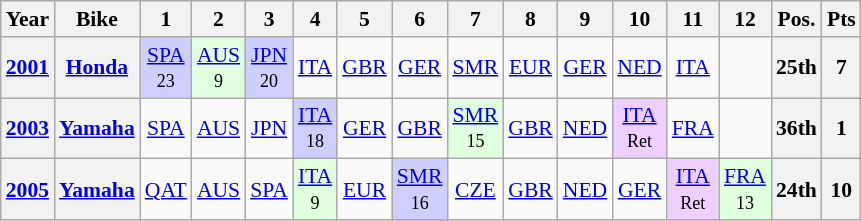<table class="wikitable" style="text-align:center; font-size:90%">
<tr>
<th>Year</th>
<th>Bike</th>
<th>1</th>
<th>2</th>
<th>3</th>
<th>4</th>
<th>5</th>
<th>6</th>
<th>7</th>
<th>8</th>
<th>9</th>
<th>10</th>
<th>11</th>
<th>12</th>
<th>Pos.</th>
<th>Pts</th>
</tr>
<tr>
<th><a href='#'>2001</a></th>
<th><a href='#'>Honda</a></th>
<td style="background:#cfcfff;"><a href='#'>SPA</a><br><small>23</small></td>
<td style="background:#dfffdf;"><a href='#'>AUS</a><br><small>9</small></td>
<td style="background:#cfcfff;"><a href='#'>JPN</a><br><small>20</small></td>
<td><a href='#'>ITA</a></td>
<td><a href='#'>GBR</a></td>
<td><a href='#'>GER</a></td>
<td><a href='#'>SMR</a></td>
<td><a href='#'>EUR</a></td>
<td><a href='#'>GER</a></td>
<td><a href='#'>NED</a></td>
<td><a href='#'>ITA</a></td>
<td></td>
<th>25th</th>
<th>7</th>
</tr>
<tr>
<th><a href='#'>2003</a></th>
<th><a href='#'>Yamaha</a></th>
<td><a href='#'>SPA</a></td>
<td><a href='#'>AUS</a></td>
<td><a href='#'>JPN</a></td>
<td style="background:#cfcfff;"><a href='#'>ITA</a><br><small>18</small></td>
<td><a href='#'>GER</a></td>
<td><a href='#'>GBR</a></td>
<td style="background:#dfffdf;"><a href='#'>SMR</a><br><small>15</small></td>
<td><a href='#'>GBR</a></td>
<td><a href='#'>NED</a></td>
<td style="background:#efcfff;"><a href='#'>ITA</a><br><small>Ret</small></td>
<td><a href='#'>FRA</a></td>
<td></td>
<th>36th</th>
<th>1</th>
</tr>
<tr>
<th><a href='#'>2005</a></th>
<th><a href='#'>Yamaha</a></th>
<td><a href='#'>QAT</a></td>
<td><a href='#'>AUS</a></td>
<td><a href='#'>SPA</a></td>
<td style="background:#dfffdf;"><a href='#'>ITA</a><br><small>9</small></td>
<td><a href='#'>EUR</a></td>
<td style="background:#cfcfff;"><a href='#'>SMR</a><br><small>16</small></td>
<td><a href='#'>CZE</a></td>
<td><a href='#'>GBR</a></td>
<td><a href='#'>NED</a></td>
<td><a href='#'>GER</a></td>
<td style="background:#efcfff;"><a href='#'>ITA</a><br><small>Ret</small></td>
<td style="background:#dfffdf;"><a href='#'>FRA</a><br><small>13</small></td>
<th>24th</th>
<th>10</th>
</tr>
</table>
